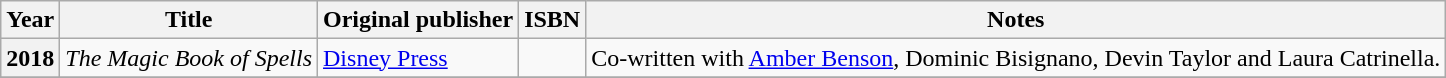<table class="wikitable plainrowheaders sortable">
<tr>
<th scope="col">Year</th>
<th scope="col">Title</th>
<th scope="col">Original publisher</th>
<th scope="col">ISBN</th>
<th scope="col" class="unsortable">Notes</th>
</tr>
<tr>
<th scope="row">2018</th>
<td><em>The Magic Book of Spells</em></td>
<td><a href='#'>Disney Press</a></td>
<td></td>
<td>Co-written with <a href='#'>Amber Benson</a>, Dominic Bisignano, Devin Taylor and Laura Catrinella.</td>
</tr>
<tr>
</tr>
</table>
